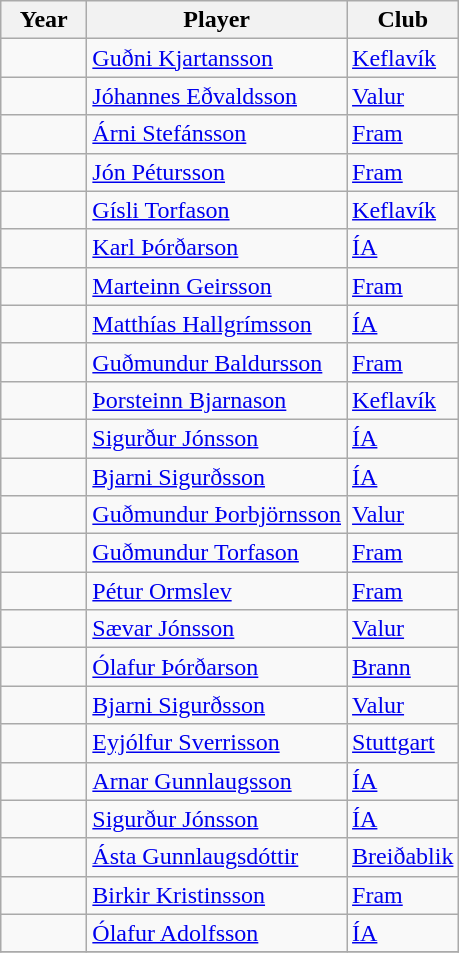<table class="wikitable">
<tr>
<th width="50px">Year</th>
<th>Player</th>
<th>Club</th>
</tr>
<tr>
<td></td>
<td><a href='#'>Guðni Kjartansson</a></td>
<td> <a href='#'>Keflavík</a></td>
</tr>
<tr>
<td></td>
<td><a href='#'>Jóhannes Eðvaldsson</a></td>
<td> <a href='#'>Valur</a></td>
</tr>
<tr>
<td></td>
<td><a href='#'>Árni Stefánsson</a></td>
<td> <a href='#'>Fram</a></td>
</tr>
<tr>
<td></td>
<td><a href='#'>Jón Pétursson</a></td>
<td> <a href='#'>Fram</a></td>
</tr>
<tr>
<td></td>
<td><a href='#'>Gísli Torfason</a></td>
<td> <a href='#'>Keflavík</a></td>
</tr>
<tr>
<td></td>
<td><a href='#'>Karl Þórðarson</a></td>
<td> <a href='#'>ÍA</a></td>
</tr>
<tr>
<td></td>
<td><a href='#'>Marteinn Geirsson</a></td>
<td> <a href='#'>Fram</a></td>
</tr>
<tr>
<td></td>
<td><a href='#'>Matthías Hallgrímsson</a></td>
<td> <a href='#'>ÍA</a></td>
</tr>
<tr>
<td></td>
<td><a href='#'>Guðmundur Baldursson</a></td>
<td> <a href='#'>Fram</a></td>
</tr>
<tr>
<td></td>
<td><a href='#'>Þorsteinn Bjarnason</a></td>
<td> <a href='#'>Keflavík</a></td>
</tr>
<tr>
<td></td>
<td><a href='#'>Sigurður Jónsson</a></td>
<td> <a href='#'>ÍA</a></td>
</tr>
<tr>
<td></td>
<td><a href='#'>Bjarni Sigurðsson</a></td>
<td> <a href='#'>ÍA</a></td>
</tr>
<tr>
<td></td>
<td><a href='#'>Guðmundur Þorbjörnsson</a></td>
<td> <a href='#'>Valur</a></td>
</tr>
<tr>
<td></td>
<td><a href='#'>Guðmundur Torfason</a></td>
<td> <a href='#'>Fram</a></td>
</tr>
<tr>
<td></td>
<td><a href='#'>Pétur Ormslev</a></td>
<td> <a href='#'>Fram</a></td>
</tr>
<tr>
<td></td>
<td><a href='#'>Sævar Jónsson</a></td>
<td> <a href='#'>Valur</a></td>
</tr>
<tr>
<td></td>
<td><a href='#'>Ólafur Þórðarson</a></td>
<td> <a href='#'>Brann</a></td>
</tr>
<tr>
<td></td>
<td><a href='#'>Bjarni Sigurðsson</a></td>
<td> <a href='#'>Valur</a></td>
</tr>
<tr>
<td></td>
<td><a href='#'>Eyjólfur Sverrisson</a></td>
<td> <a href='#'>Stuttgart</a></td>
</tr>
<tr>
<td></td>
<td><a href='#'>Arnar Gunnlaugsson</a></td>
<td> <a href='#'>ÍA</a></td>
</tr>
<tr>
<td></td>
<td><a href='#'>Sigurður Jónsson</a></td>
<td> <a href='#'>ÍA</a></td>
</tr>
<tr>
<td></td>
<td><a href='#'>Ásta Gunnlaugsdóttir</a></td>
<td> <a href='#'>Breiðablik</a></td>
</tr>
<tr>
<td></td>
<td><a href='#'>Birkir Kristinsson</a></td>
<td> <a href='#'>Fram</a></td>
</tr>
<tr>
<td></td>
<td><a href='#'>Ólafur Adolfsson</a></td>
<td> <a href='#'>ÍA</a></td>
</tr>
<tr>
</tr>
</table>
